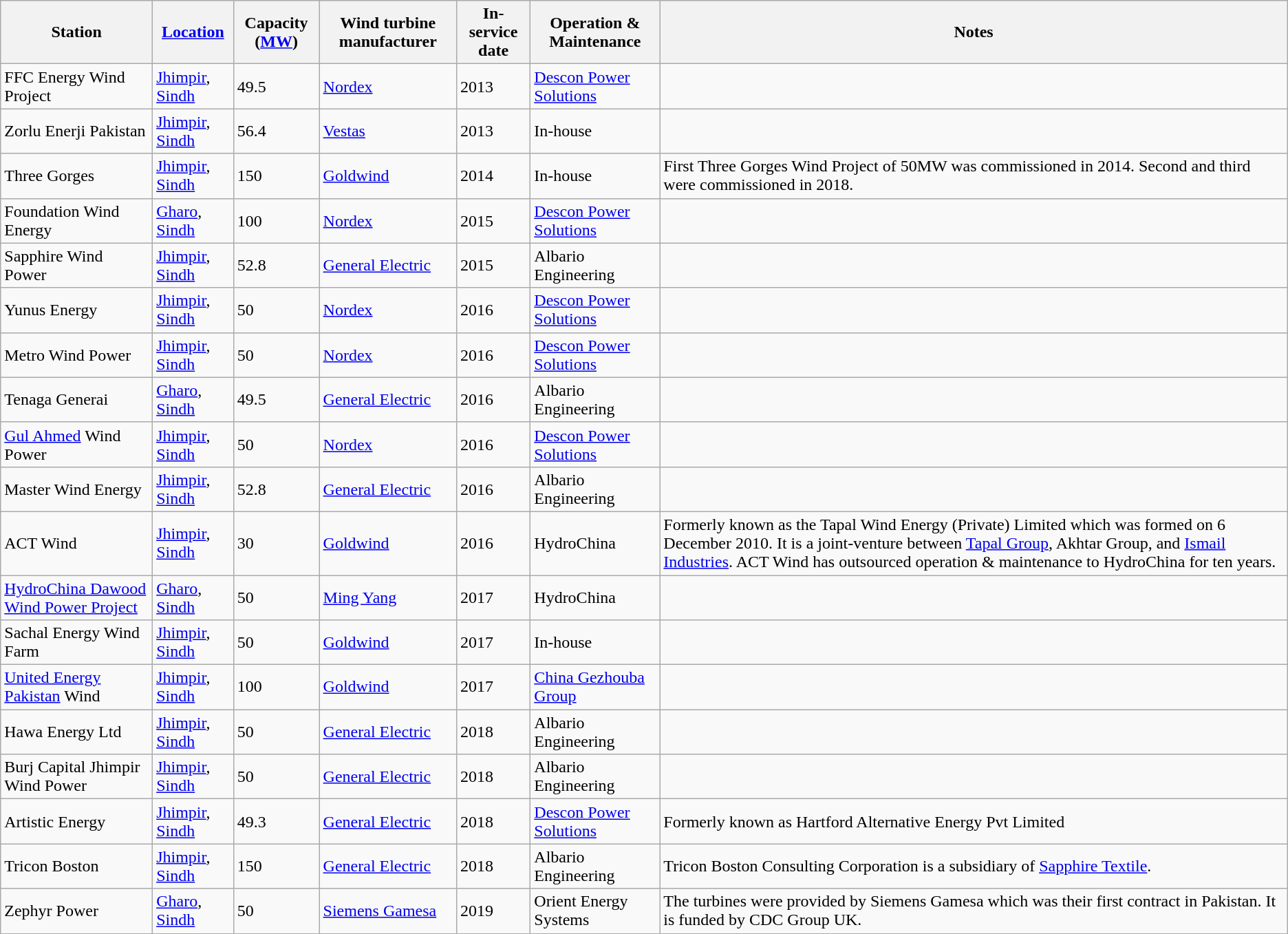<table class="wikitable sortable">
<tr>
<th>Station</th>
<th><a href='#'>Location</a></th>
<th>Capacity (<a href='#'>MW</a>)</th>
<th>Wind turbine manufacturer</th>
<th>In-service date</th>
<th>Operation & Maintenance</th>
<th>Notes</th>
</tr>
<tr>
<td>FFC Energy Wind Project</td>
<td><a href='#'>Jhimpir</a>, <a href='#'>Sindh</a></td>
<td>49.5</td>
<td><a href='#'>Nordex</a></td>
<td>2013</td>
<td><a href='#'>Descon Power Solutions</a></td>
<td></td>
</tr>
<tr>
<td>Zorlu Enerji Pakistan</td>
<td><a href='#'>Jhimpir</a>, <a href='#'>Sindh</a></td>
<td>56.4</td>
<td><a href='#'>Vestas</a></td>
<td>2013</td>
<td>In-house</td>
<td></td>
</tr>
<tr>
<td>Three Gorges</td>
<td><a href='#'>Jhimpir</a>, <a href='#'>Sindh</a></td>
<td>150</td>
<td><a href='#'>Goldwind</a></td>
<td>2014</td>
<td>In-house</td>
<td>First Three Gorges Wind Project of 50MW was commissioned in 2014. Second and third were commissioned in 2018.</td>
</tr>
<tr>
<td>Foundation Wind Energy</td>
<td><a href='#'>Gharo</a>, <a href='#'>Sindh</a></td>
<td>100</td>
<td><a href='#'>Nordex</a></td>
<td>2015</td>
<td><a href='#'>Descon Power Solutions</a></td>
<td></td>
</tr>
<tr>
<td>Sapphire Wind Power</td>
<td><a href='#'>Jhimpir</a>, <a href='#'>Sindh</a></td>
<td>52.8</td>
<td><a href='#'>General Electric</a></td>
<td>2015</td>
<td>Albario Engineering</td>
<td></td>
</tr>
<tr>
<td>Yunus Energy</td>
<td><a href='#'>Jhimpir</a>, <a href='#'>Sindh</a></td>
<td>50</td>
<td><a href='#'>Nordex</a></td>
<td>2016</td>
<td><a href='#'>Descon Power Solutions</a></td>
<td></td>
</tr>
<tr>
<td>Metro Wind Power</td>
<td><a href='#'>Jhimpir</a>, <a href='#'>Sindh</a></td>
<td>50</td>
<td><a href='#'>Nordex</a></td>
<td>2016</td>
<td><a href='#'>Descon Power Solutions</a></td>
<td></td>
</tr>
<tr>
<td>Tenaga Generai</td>
<td><a href='#'>Gharo</a>, <a href='#'>Sindh</a></td>
<td>49.5</td>
<td><a href='#'>General Electric</a></td>
<td>2016</td>
<td>Albario Engineering</td>
<td></td>
</tr>
<tr>
<td><a href='#'>Gul Ahmed</a> Wind Power</td>
<td><a href='#'>Jhimpir</a>, <a href='#'>Sindh</a></td>
<td>50</td>
<td><a href='#'>Nordex</a></td>
<td>2016</td>
<td><a href='#'>Descon Power Solutions</a></td>
<td></td>
</tr>
<tr>
<td>Master Wind Energy</td>
<td><a href='#'>Jhimpir</a>, <a href='#'>Sindh</a></td>
<td>52.8</td>
<td><a href='#'>General Electric</a></td>
<td>2016</td>
<td>Albario Engineering</td>
<td></td>
</tr>
<tr>
<td>ACT Wind</td>
<td><a href='#'>Jhimpir</a>, <a href='#'>Sindh</a></td>
<td>30</td>
<td><a href='#'>Goldwind</a></td>
<td>2016</td>
<td>HydroChina</td>
<td>Formerly known as the Tapal Wind Energy (Private) Limited which was formed on 6 December 2010. It is a joint-venture between <a href='#'>Tapal Group</a>, Akhtar Group, and <a href='#'>Ismail Industries</a>. ACT Wind has outsourced operation & maintenance to HydroChina for ten years.</td>
</tr>
<tr>
<td><a href='#'>HydroChina Dawood Wind Power Project</a></td>
<td><a href='#'>Gharo</a>, <a href='#'>Sindh</a></td>
<td>50</td>
<td><a href='#'>Ming Yang</a></td>
<td>2017</td>
<td>HydroChina</td>
<td></td>
</tr>
<tr>
<td>Sachal Energy Wind Farm</td>
<td><a href='#'>Jhimpir</a>, <a href='#'>Sindh</a></td>
<td>50</td>
<td><a href='#'>Goldwind</a></td>
<td>2017</td>
<td>In-house</td>
<td></td>
</tr>
<tr>
<td><a href='#'>United Energy Pakistan</a> Wind</td>
<td><a href='#'>Jhimpir</a>, <a href='#'>Sindh</a></td>
<td>100</td>
<td><a href='#'>Goldwind</a></td>
<td>2017</td>
<td><a href='#'>China Gezhouba Group</a></td>
<td></td>
</tr>
<tr>
<td>Hawa Energy Ltd</td>
<td><a href='#'>Jhimpir</a>, <a href='#'>Sindh</a></td>
<td>50</td>
<td><a href='#'>General Electric</a></td>
<td>2018</td>
<td>Albario Engineering</td>
<td></td>
</tr>
<tr>
<td>Burj Capital Jhimpir Wind Power</td>
<td><a href='#'>Jhimpir</a>, <a href='#'>Sindh</a></td>
<td>50</td>
<td><a href='#'>General Electric</a></td>
<td>2018</td>
<td>Albario Engineering</td>
<td></td>
</tr>
<tr>
<td>Artistic Energy</td>
<td><a href='#'>Jhimpir</a>, <a href='#'>Sindh</a></td>
<td>49.3</td>
<td><a href='#'>General Electric</a></td>
<td>2018</td>
<td><a href='#'>Descon Power Solutions</a></td>
<td>Formerly known as Hartford Alternative Energy Pvt Limited</td>
</tr>
<tr>
<td>Tricon Boston</td>
<td><a href='#'>Jhimpir</a>, <a href='#'>Sindh</a></td>
<td>150</td>
<td><a href='#'>General Electric</a></td>
<td>2018</td>
<td>Albario Engineering</td>
<td>Tricon Boston Consulting Corporation is a subsidiary of <a href='#'>Sapphire Textile</a>.</td>
</tr>
<tr>
<td>Zephyr Power</td>
<td><a href='#'>Gharo</a>, <a href='#'>Sindh</a></td>
<td>50</td>
<td><a href='#'>Siemens Gamesa</a></td>
<td>2019</td>
<td>Orient Energy Systems</td>
<td>The turbines were provided by Siemens Gamesa which was their first contract in Pakistan. It is funded by CDC Group UK.</td>
</tr>
</table>
